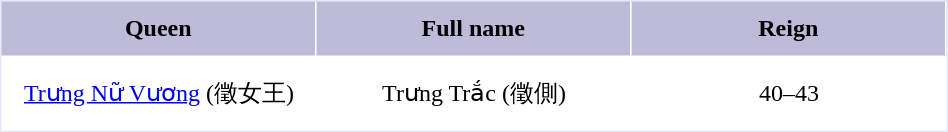<table width=50% cellpadding=0 cellspacing=0 style="text-align: center; border: 1px solid #E6E6FA;">
<tr bgcolor="#BDBBD7" style="height:36px;">
<th width="30%" style="border-right: 1px solid #FFFFFF;">Queen</th>
<th width="30%" style="border-right: 1px solid #FFFFFF;">Full name</th>
<th width="30%" style="border-right: 1px solid #FFFFFF;">Reign</th>
</tr>
<tr style="height:50px;">
<td><a href='#'>Trưng Nữ Vương</a> (徵女王)</td>
<td>Trưng Trắc (徵側)</td>
<td>40–43</td>
</tr>
</table>
